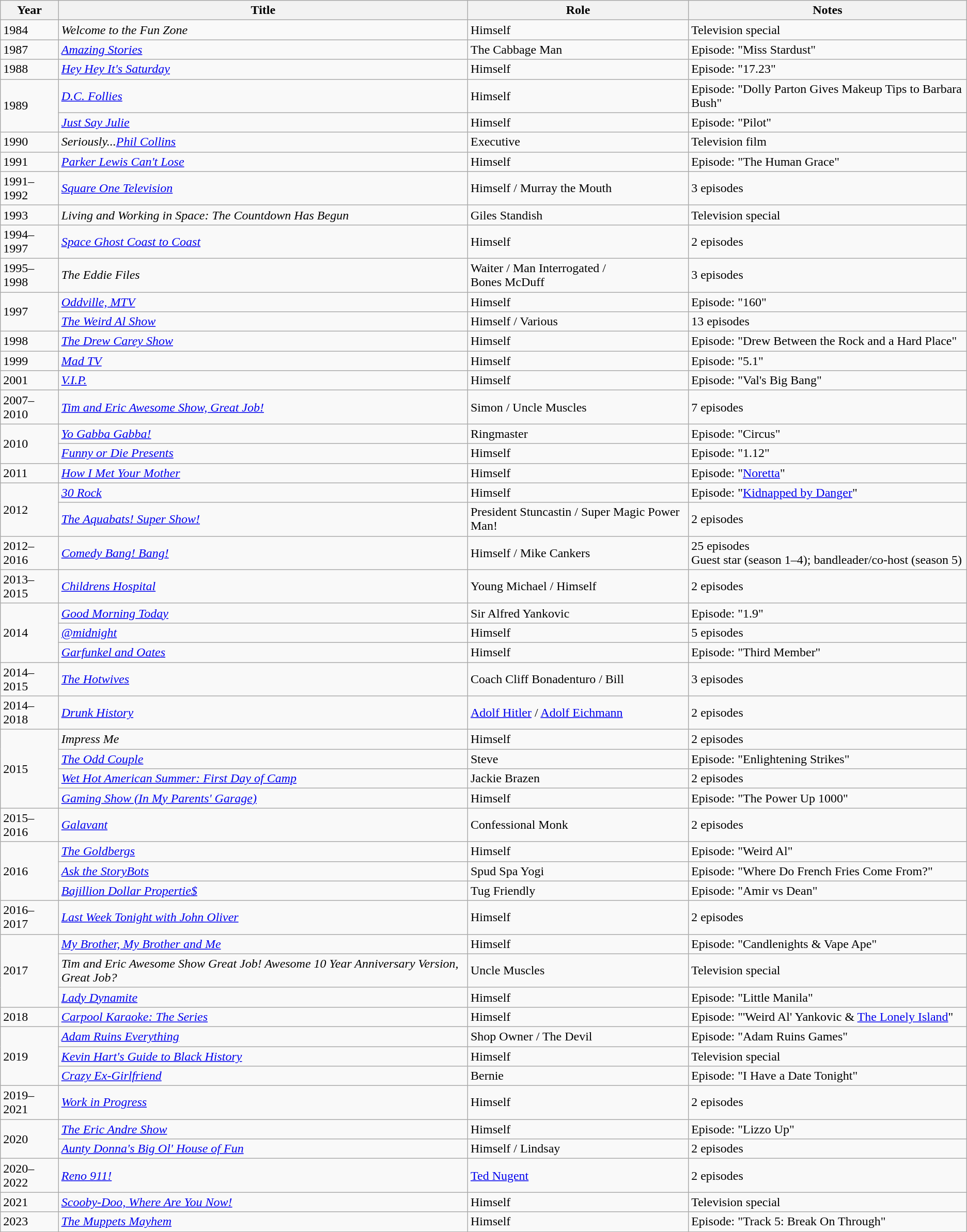<table class="wikitable sortable">
<tr>
<th>Year</th>
<th>Title</th>
<th>Role</th>
<th class="unsortable">Notes</th>
</tr>
<tr>
<td>1984</td>
<td><em>Welcome to the Fun Zone</em></td>
<td>Himself</td>
<td>Television special</td>
</tr>
<tr>
<td>1987</td>
<td><em><a href='#'>Amazing Stories</a></em></td>
<td>The Cabbage Man</td>
<td>Episode: "Miss Stardust"</td>
</tr>
<tr>
<td>1988</td>
<td><em><a href='#'>Hey Hey It's Saturday</a></em></td>
<td>Himself</td>
<td>Episode: "17.23"</td>
</tr>
<tr>
<td rowspan="2">1989</td>
<td><em><a href='#'>D.C. Follies</a></em></td>
<td>Himself</td>
<td>Episode: "Dolly Parton Gives Makeup Tips to Barbara Bush"</td>
</tr>
<tr>
<td><em><a href='#'>Just Say Julie</a></em></td>
<td>Himself</td>
<td>Episode: "Pilot"</td>
</tr>
<tr>
<td>1990</td>
<td><em>Seriously...<a href='#'>Phil Collins</a></em></td>
<td>Executive</td>
<td>Television film</td>
</tr>
<tr>
<td>1991</td>
<td><em><a href='#'>Parker Lewis Can't Lose</a></em></td>
<td>Himself</td>
<td>Episode: "The Human Grace"</td>
</tr>
<tr>
<td>1991–1992</td>
<td><em><a href='#'>Square One Television</a></em></td>
<td>Himself / Murray the Mouth</td>
<td>3 episodes</td>
</tr>
<tr>
<td>1993</td>
<td><em>Living and Working in Space: The Countdown Has Begun</em></td>
<td>Giles Standish</td>
<td>Television special</td>
</tr>
<tr>
<td>1994–1997</td>
<td><em><a href='#'>Space Ghost Coast to Coast</a></em></td>
<td>Himself</td>
<td>2 episodes</td>
</tr>
<tr>
<td>1995–1998</td>
<td><em>The Eddie Files</em></td>
<td>Waiter / Man Interrogated /<br>Bones McDuff</td>
<td>3 episodes</td>
</tr>
<tr>
<td rowspan="2">1997</td>
<td><em><a href='#'>Oddville, MTV</a></em></td>
<td>Himself</td>
<td>Episode: "160"</td>
</tr>
<tr>
<td><em><a href='#'>The Weird Al Show</a></em></td>
<td>Himself / Various</td>
<td>13 episodes</td>
</tr>
<tr>
<td>1998</td>
<td><em><a href='#'>The Drew Carey Show</a></em></td>
<td>Himself</td>
<td>Episode: "Drew Between the Rock and a Hard Place"</td>
</tr>
<tr>
<td>1999</td>
<td><em><a href='#'>Mad TV</a></em></td>
<td>Himself</td>
<td>Episode: "5.1"</td>
</tr>
<tr>
<td>2001</td>
<td><em><a href='#'>V.I.P.</a></em></td>
<td>Himself</td>
<td>Episode: "Val's Big Bang"</td>
</tr>
<tr>
<td>2007–2010</td>
<td><em><a href='#'>Tim and Eric Awesome Show, Great Job!</a></em></td>
<td>Simon / Uncle Muscles</td>
<td>7 episodes</td>
</tr>
<tr>
<td rowspan="2">2010</td>
<td><em><a href='#'>Yo Gabba Gabba!</a></em></td>
<td>Ringmaster</td>
<td>Episode: "Circus"</td>
</tr>
<tr>
<td><em><a href='#'>Funny or Die Presents</a></em></td>
<td>Himself</td>
<td>Episode: "1.12"</td>
</tr>
<tr>
<td>2011</td>
<td><em><a href='#'>How I Met Your Mother</a></em></td>
<td>Himself</td>
<td>Episode: "<a href='#'>Noretta</a>"</td>
</tr>
<tr>
<td rowspan="2">2012</td>
<td><em><a href='#'>30 Rock</a></em></td>
<td>Himself</td>
<td>Episode: "<a href='#'>Kidnapped by Danger</a>"</td>
</tr>
<tr>
<td><em><a href='#'>The Aquabats! Super Show!</a></em></td>
<td>President Stuncastin / Super Magic Power Man!</td>
<td>2 episodes</td>
</tr>
<tr>
<td>2012–2016</td>
<td><em><a href='#'>Comedy Bang! Bang!</a></em></td>
<td>Himself / Mike Cankers</td>
<td>25 episodes<br>Guest star (season 1–4); bandleader/co-host (season 5)</td>
</tr>
<tr>
<td>2013–2015</td>
<td><em><a href='#'>Childrens Hospital</a></em></td>
<td>Young Michael / Himself</td>
<td>2 episodes</td>
</tr>
<tr>
<td rowspan="3">2014</td>
<td><em><a href='#'>Good Morning Today</a></em></td>
<td>Sir Alfred Yankovic</td>
<td>Episode: "1.9"</td>
</tr>
<tr>
<td><em><a href='#'>@midnight</a></em></td>
<td>Himself</td>
<td>5 episodes</td>
</tr>
<tr>
<td><em><a href='#'>Garfunkel and Oates</a></em></td>
<td>Himself</td>
<td>Episode: "Third Member"</td>
</tr>
<tr>
<td>2014–2015</td>
<td><em><a href='#'>The Hotwives</a></em></td>
<td>Coach Cliff Bonadenturo / Bill</td>
<td>3 episodes</td>
</tr>
<tr>
<td>2014–2018</td>
<td><em><a href='#'>Drunk History</a></em></td>
<td><a href='#'>Adolf Hitler</a> / <a href='#'>Adolf Eichmann</a></td>
<td>2 episodes</td>
</tr>
<tr>
<td rowspan="4">2015</td>
<td><em>Impress Me</em></td>
<td>Himself</td>
<td>2 episodes</td>
</tr>
<tr>
<td><em><a href='#'>The Odd Couple</a></em></td>
<td>Steve</td>
<td>Episode: "Enlightening Strikes"</td>
</tr>
<tr>
<td><em><a href='#'>Wet Hot American Summer: First Day of Camp</a></em></td>
<td>Jackie Brazen</td>
<td>2 episodes</td>
</tr>
<tr>
<td><em><a href='#'>Gaming Show (In My Parents' Garage)</a></em></td>
<td>Himself</td>
<td>Episode: "The Power Up 1000"</td>
</tr>
<tr>
<td>2015–2016</td>
<td><em><a href='#'>Galavant</a></em></td>
<td>Confessional Monk</td>
<td>2 episodes</td>
</tr>
<tr>
<td rowspan="3">2016</td>
<td><em><a href='#'>The Goldbergs</a></em></td>
<td>Himself</td>
<td>Episode: "Weird Al"</td>
</tr>
<tr>
<td><em><a href='#'>Ask the StoryBots</a></em></td>
<td>Spud Spa Yogi</td>
<td>Episode: "Where Do French Fries Come From?"</td>
</tr>
<tr>
<td><em><a href='#'>Bajillion Dollar Propertie$</a></em></td>
<td>Tug Friendly</td>
<td>Episode: "Amir vs Dean"</td>
</tr>
<tr>
<td>2016–2017</td>
<td><em><a href='#'>Last Week Tonight with John Oliver</a></em></td>
<td>Himself</td>
<td>2 episodes</td>
</tr>
<tr>
<td rowspan="3">2017</td>
<td><em><a href='#'>My Brother, My Brother and Me</a></em></td>
<td>Himself</td>
<td>Episode: "Candlenights & Vape Ape"</td>
</tr>
<tr>
<td><em>Tim and Eric Awesome Show Great Job! Awesome 10 Year Anniversary Version, Great Job?</em></td>
<td>Uncle Muscles</td>
<td>Television special</td>
</tr>
<tr>
<td><em><a href='#'>Lady Dynamite</a></em></td>
<td>Himself</td>
<td>Episode: "Little Manila"</td>
</tr>
<tr>
<td>2018</td>
<td><em><a href='#'>Carpool Karaoke: The Series</a></em></td>
<td>Himself</td>
<td>Episode: "'Weird Al' Yankovic & <a href='#'>The Lonely Island</a>"</td>
</tr>
<tr>
<td rowspan="3">2019</td>
<td><em><a href='#'>Adam Ruins Everything</a></em></td>
<td>Shop Owner / The Devil</td>
<td>Episode: "Adam Ruins Games"</td>
</tr>
<tr>
<td><em><a href='#'>Kevin Hart's Guide to Black History</a></em></td>
<td>Himself</td>
<td>Television special</td>
</tr>
<tr>
<td><em><a href='#'>Crazy Ex-Girlfriend</a></em></td>
<td>Bernie</td>
<td>Episode: "I Have a Date Tonight"</td>
</tr>
<tr>
<td>2019–2021</td>
<td><em><a href='#'>Work in Progress</a></em></td>
<td>Himself</td>
<td>2 episodes</td>
</tr>
<tr>
<td rowspan="2">2020</td>
<td><em><a href='#'>The Eric Andre Show</a></em></td>
<td>Himself</td>
<td>Episode: "Lizzo Up"</td>
</tr>
<tr>
<td><em><a href='#'>Aunty Donna's Big Ol' House of Fun</a></em></td>
<td>Himself / Lindsay</td>
<td>2 episodes</td>
</tr>
<tr>
<td>2020–2022</td>
<td><em><a href='#'>Reno 911!</a></em></td>
<td><a href='#'>Ted Nugent</a></td>
<td>2 episodes</td>
</tr>
<tr>
<td>2021</td>
<td><em><a href='#'>Scooby-Doo, Where Are You Now!</a></em></td>
<td>Himself</td>
<td>Television special</td>
</tr>
<tr>
<td>2023</td>
<td><em><a href='#'>The Muppets Mayhem</a></em></td>
<td>Himself</td>
<td>Episode: "Track 5: Break On Through"</td>
</tr>
</table>
